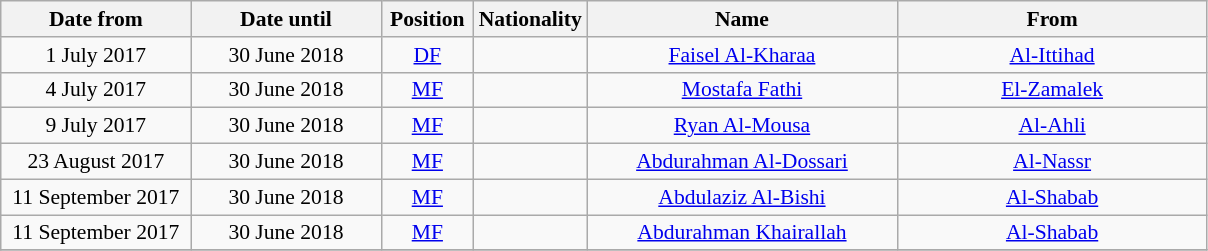<table class="wikitable" style="text-align:center; font-size:90%; ">
<tr>
<th style="background:f9db0a; color:black; width:120px;">Date from</th>
<th style="background:f9db0a; color:black; width:120px;">Date until</th>
<th style="background:f9db0a; color:black; width:55px;">Position</th>
<th style="background:f9db0a; color:black; width:55px;">Nationality</th>
<th style="background:f9db0a; color:black; width:200px;">Name</th>
<th style="background:f9db0a; color:black; width:200px;">From</th>
</tr>
<tr>
<td>1 July 2017</td>
<td>30 June 2018</td>
<td><a href='#'>DF</a></td>
<td></td>
<td><a href='#'>Faisel Al-Kharaa</a></td>
<td> <a href='#'>Al-Ittihad</a></td>
</tr>
<tr>
<td>4 July 2017</td>
<td>30 June 2018</td>
<td><a href='#'>MF</a></td>
<td></td>
<td><a href='#'>Mostafa Fathi</a></td>
<td> <a href='#'>El-Zamalek</a></td>
</tr>
<tr>
<td>9 July 2017</td>
<td>30 June 2018</td>
<td><a href='#'>MF</a></td>
<td></td>
<td><a href='#'>Ryan Al-Mousa</a></td>
<td> <a href='#'>Al-Ahli</a></td>
</tr>
<tr>
<td>23 August 2017</td>
<td>30 June 2018</td>
<td><a href='#'>MF</a></td>
<td></td>
<td><a href='#'>Abdurahman Al-Dossari</a></td>
<td> <a href='#'>Al-Nassr</a></td>
</tr>
<tr>
<td>11 September 2017</td>
<td>30 June 2018</td>
<td><a href='#'>MF</a></td>
<td></td>
<td><a href='#'>Abdulaziz Al-Bishi</a></td>
<td> <a href='#'>Al-Shabab</a></td>
</tr>
<tr>
<td>11 September 2017</td>
<td>30 June 2018</td>
<td><a href='#'>MF</a></td>
<td></td>
<td><a href='#'>Abdurahman Khairallah</a></td>
<td> <a href='#'>Al-Shabab</a></td>
</tr>
<tr>
</tr>
</table>
